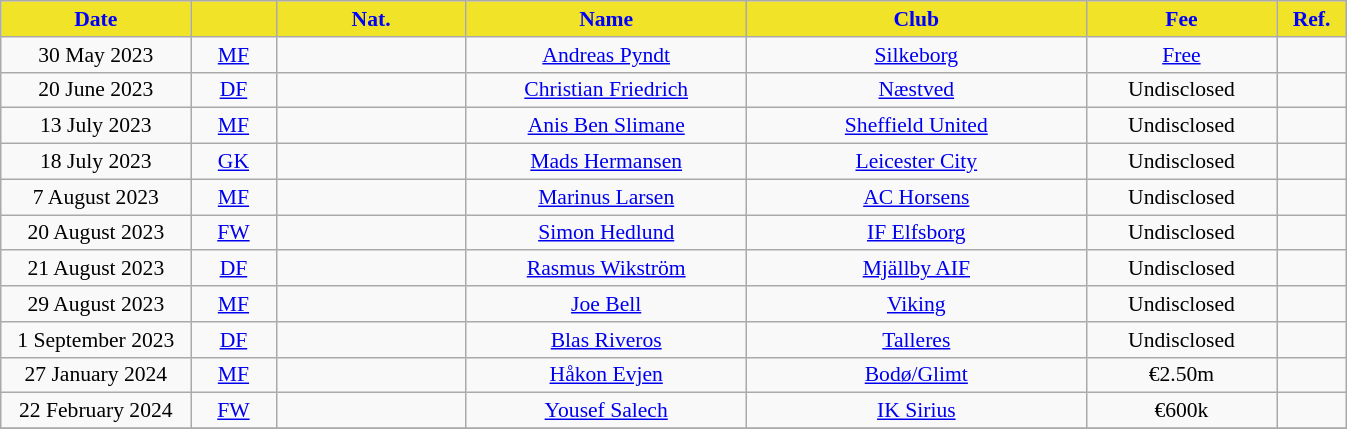<table class="wikitable" style="text-align:center; font-size:90%">
<tr>
<th style="background:#f1e328; color:blue; width:120px;">Date</th>
<th style="background:#f1e328; color:blue; width:50px;"></th>
<th style="background:#f1e328; color:blue; width:120px;">Nat.</th>
<th style="background:#f1e328; color:blue; width:180px;">Name</th>
<th style="background:#f1e328; color:blue; width:220px;">Club</th>
<th style="background:#f1e328; color:blue; width:120px;">Fee</th>
<th style="background:#f1e328; color:blue; width:40px;">Ref.</th>
</tr>
<tr>
<td>30 May 2023</td>
<td><a href='#'>MF</a></td>
<td></td>
<td><a href='#'>Andreas Pyndt</a></td>
<td> <a href='#'>Silkeborg</a></td>
<td><a href='#'>Free</a></td>
<td></td>
</tr>
<tr>
<td>20 June 2023</td>
<td><a href='#'>DF</a></td>
<td></td>
<td><a href='#'>Christian Friedrich</a></td>
<td> <a href='#'>Næstved</a></td>
<td>Undisclosed</td>
<td></td>
</tr>
<tr>
<td>13 July 2023</td>
<td><a href='#'>MF</a></td>
<td></td>
<td><a href='#'>Anis Ben Slimane</a></td>
<td> <a href='#'>Sheffield United</a></td>
<td>Undisclosed</td>
<td></td>
</tr>
<tr>
<td>18 July 2023</td>
<td><a href='#'>GK</a></td>
<td></td>
<td><a href='#'>Mads Hermansen</a></td>
<td> <a href='#'>Leicester City</a></td>
<td>Undisclosed</td>
<td></td>
</tr>
<tr>
<td>7 August 2023</td>
<td><a href='#'>MF</a></td>
<td></td>
<td><a href='#'>Marinus Larsen</a></td>
<td> <a href='#'>AC Horsens</a></td>
<td>Undisclosed</td>
<td></td>
</tr>
<tr>
<td>20 August 2023</td>
<td><a href='#'>FW</a></td>
<td></td>
<td><a href='#'>Simon Hedlund</a></td>
<td> <a href='#'>IF Elfsborg</a></td>
<td>Undisclosed</td>
<td></td>
</tr>
<tr>
<td>21 August 2023</td>
<td><a href='#'>DF</a></td>
<td></td>
<td><a href='#'>Rasmus Wikström</a></td>
<td> <a href='#'>Mjällby AIF</a></td>
<td>Undisclosed</td>
<td></td>
</tr>
<tr>
<td>29 August 2023</td>
<td><a href='#'>MF</a></td>
<td></td>
<td><a href='#'>Joe Bell</a></td>
<td> <a href='#'>Viking</a></td>
<td>Undisclosed</td>
<td></td>
</tr>
<tr>
<td>1 September 2023</td>
<td><a href='#'>DF</a></td>
<td></td>
<td><a href='#'>Blas Riveros</a></td>
<td> <a href='#'>Talleres</a></td>
<td>Undisclosed</td>
<td></td>
</tr>
<tr>
<td>27 January 2024</td>
<td><a href='#'>MF</a></td>
<td></td>
<td><a href='#'>Håkon Evjen</a></td>
<td> <a href='#'>Bodø/Glimt</a></td>
<td>€2.50m</td>
<td></td>
</tr>
<tr>
<td>22 February 2024</td>
<td><a href='#'>FW</a></td>
<td></td>
<td><a href='#'>Yousef Salech</a></td>
<td> <a href='#'>IK Sirius</a></td>
<td>€600k</td>
<td></td>
</tr>
<tr>
</tr>
</table>
